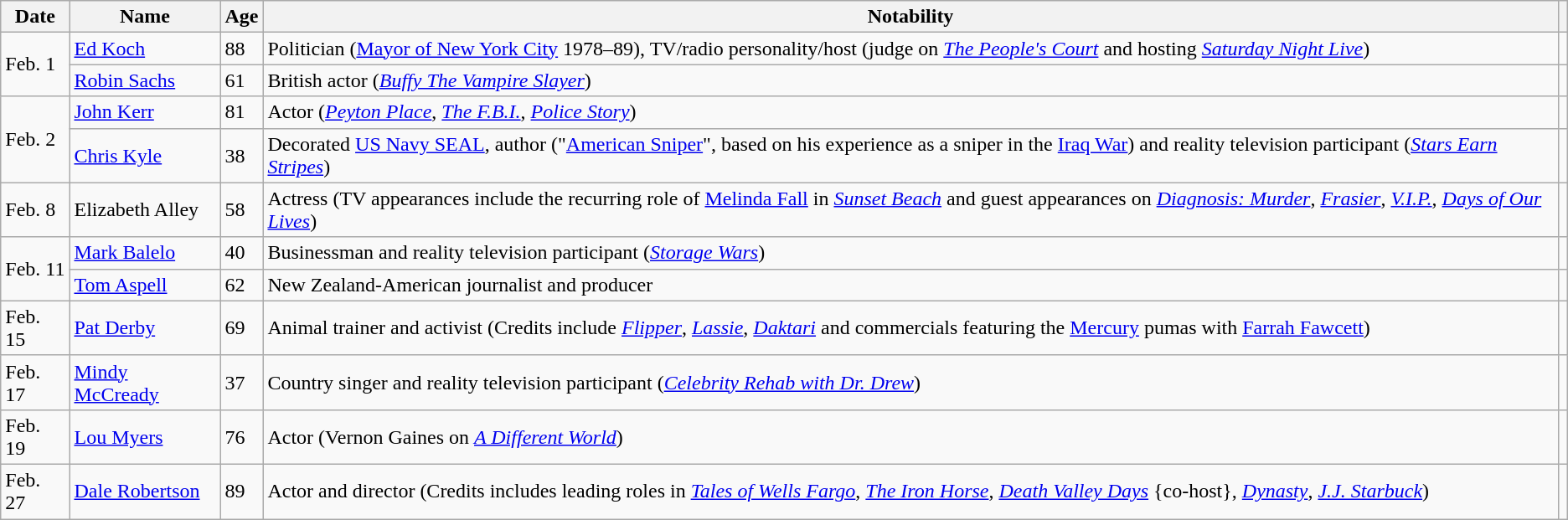<table class="wikitable sortable">
<tr ">
<th>Date</th>
<th>Name</th>
<th>Age</th>
<th>Notability</th>
<th class="unsortable"></th>
</tr>
<tr>
<td rowspan=2>Feb. 1</td>
<td><a href='#'>Ed Koch</a></td>
<td>88</td>
<td>Politician (<a href='#'>Mayor of New York City</a> 1978–89), TV/radio personality/host (judge on <em><a href='#'>The People's Court</a></em> and hosting <em><a href='#'>Saturday Night Live</a></em>)</td>
<td></td>
</tr>
<tr>
<td><a href='#'>Robin Sachs</a></td>
<td>61</td>
<td>British actor (<em><a href='#'>Buffy The Vampire Slayer</a></em>)</td>
<td></td>
</tr>
<tr>
<td rowspan="2">Feb. 2</td>
<td><a href='#'>John Kerr</a></td>
<td>81</td>
<td>Actor (<em><a href='#'>Peyton Place</a></em>, <em><a href='#'>The F.B.I.</a></em>, <em><a href='#'>Police Story</a></em>)</td>
<td></td>
</tr>
<tr>
<td><a href='#'>Chris Kyle</a></td>
<td>38</td>
<td>Decorated <a href='#'>US Navy SEAL</a>, author ("<a href='#'>American Sniper</a>", based on his experience as a sniper in the <a href='#'>Iraq War</a>) and reality television participant (<em><a href='#'>Stars Earn Stripes</a></em>)</td>
<td></td>
</tr>
<tr>
<td>Feb. 8</td>
<td>Elizabeth Alley</td>
<td>58</td>
<td>Actress (TV appearances include the recurring role of <a href='#'>Melinda Fall</a> in <em><a href='#'>Sunset Beach</a></em> and guest appearances on <em><a href='#'>Diagnosis: Murder</a></em>, <em><a href='#'>Frasier</a></em>, <em><a href='#'>V.I.P.</a></em>, <em><a href='#'>Days of Our Lives</a></em>)</td>
<td></td>
</tr>
<tr>
<td rowspan="2">Feb. 11</td>
<td><a href='#'>Mark Balelo</a></td>
<td>40</td>
<td>Businessman and reality television participant (<em><a href='#'>Storage Wars</a></em>)</td>
<td></td>
</tr>
<tr>
<td><a href='#'>Tom Aspell</a></td>
<td>62</td>
<td>New Zealand-American journalist and producer</td>
<td></td>
</tr>
<tr>
<td>Feb. 15</td>
<td><a href='#'>Pat Derby</a></td>
<td>69</td>
<td>Animal trainer and activist (Credits include <em><a href='#'>Flipper</a></em>, <em><a href='#'>Lassie</a></em>, <em><a href='#'>Daktari</a></em> and commercials featuring the <a href='#'>Mercury</a> pumas with <a href='#'>Farrah Fawcett</a>)</td>
<td></td>
</tr>
<tr>
<td>Feb. 17</td>
<td><a href='#'>Mindy McCready</a></td>
<td>37</td>
<td>Country singer and reality television participant (<em><a href='#'>Celebrity Rehab with Dr. Drew</a></em>)</td>
<td></td>
</tr>
<tr>
<td>Feb. 19</td>
<td><a href='#'>Lou Myers</a></td>
<td>76</td>
<td>Actor (Vernon Gaines on <em><a href='#'>A Different World</a></em>)</td>
<td></td>
</tr>
<tr>
<td>Feb. 27</td>
<td><a href='#'>Dale Robertson</a></td>
<td>89</td>
<td>Actor and director (Credits includes leading roles in <em><a href='#'>Tales of Wells Fargo</a></em>, <em><a href='#'>The Iron Horse</a></em>, <em><a href='#'>Death Valley Days</a></em> {co-host}, <em><a href='#'>Dynasty</a></em>, <em><a href='#'>J.J. Starbuck</a></em>)</td>
<td></td>
</tr>
</table>
